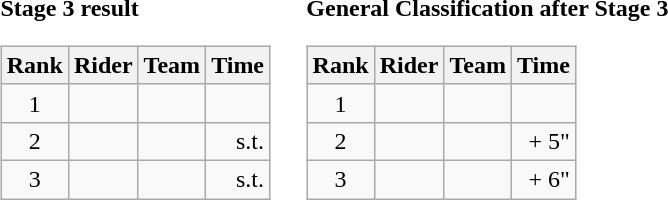<table>
<tr>
<td><strong>Stage 3 result</strong><br><table class="wikitable">
<tr>
<th scope="col">Rank</th>
<th scope="col">Rider</th>
<th scope="col">Team</th>
<th scope="col">Time</th>
</tr>
<tr>
<td style="text-align:center;">1</td>
<td></td>
<td></td>
<td style="text-align:right;"></td>
</tr>
<tr>
<td style="text-align:center;">2</td>
<td></td>
<td></td>
<td style="text-align:right;">s.t.</td>
</tr>
<tr>
<td style="text-align:center;">3</td>
<td></td>
<td></td>
<td style="text-align:right;">s.t.</td>
</tr>
</table>
</td>
<td></td>
<td><strong>General Classification after Stage 3</strong><br><table class="wikitable">
<tr>
<th scope="col">Rank</th>
<th scope="col">Rider</th>
<th scope="col">Team</th>
<th scope="col">Time</th>
</tr>
<tr>
<td style="text-align:center;">1</td>
<td></td>
<td></td>
<td style="text-align:right;"></td>
</tr>
<tr>
<td style="text-align:center;">2</td>
<td></td>
<td></td>
<td style="text-align:right;">+ 5"</td>
</tr>
<tr>
<td style="text-align:center;">3</td>
<td></td>
<td></td>
<td style="text-align:right;">+ 6"</td>
</tr>
</table>
</td>
</tr>
</table>
